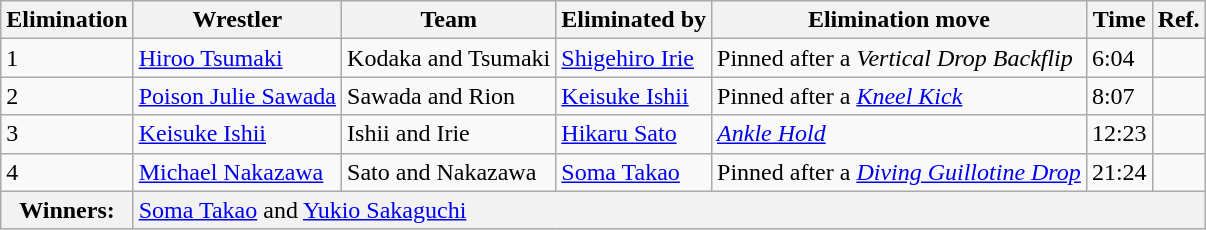<table class="wikitable" border="1">
<tr>
<th>Elimination</th>
<th>Wrestler</th>
<th>Team</th>
<th>Eliminated by</th>
<th>Elimination move</th>
<th>Time</th>
<th>Ref.</th>
</tr>
<tr>
<td>1</td>
<td><a href='#'>Hiroo Tsumaki</a></td>
<td>Kodaka and Tsumaki</td>
<td><a href='#'>Shigehiro Irie</a></td>
<td>Pinned after a <em>Vertical Drop Backflip</em></td>
<td>6:04</td>
<td></td>
</tr>
<tr>
<td>2</td>
<td><a href='#'>Poison Julie Sawada</a></td>
<td>Sawada and Rion</td>
<td><a href='#'>Keisuke Ishii</a></td>
<td>Pinned after a <em><a href='#'>Kneel Kick</a></em></td>
<td>8:07</td>
<td></td>
</tr>
<tr>
<td>3</td>
<td><a href='#'>Keisuke Ishii</a></td>
<td>Ishii and Irie</td>
<td><a href='#'>Hikaru Sato</a></td>
<td><em><a href='#'>Ankle Hold</a></em></td>
<td>12:23</td>
<td></td>
</tr>
<tr>
<td>4</td>
<td><a href='#'>Michael Nakazawa</a></td>
<td>Sato and Nakazawa</td>
<td><a href='#'>Soma Takao</a></td>
<td>Pinned after a <em><a href='#'>Diving Guillotine Drop</a></em></td>
<td>21:24</td>
<td></td>
</tr>
<tr>
<th>Winners:</th>
<td colspan="6" bgcolor="#f2f2f2"><a href='#'>Soma Takao</a> and <a href='#'>Yukio Sakaguchi</a></td>
</tr>
</table>
